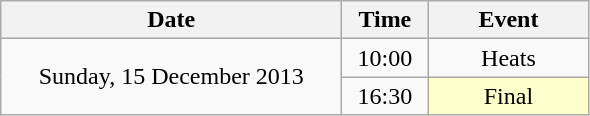<table class = "wikitable" style="text-align:center;">
<tr>
<th width=220>Date</th>
<th width=50>Time</th>
<th width=100>Event</th>
</tr>
<tr>
<td rowspan=2>Sunday, 15 December 2013</td>
<td>10:00</td>
<td>Heats</td>
</tr>
<tr>
<td>16:30</td>
<td bgcolor=ffffcc>Final</td>
</tr>
</table>
